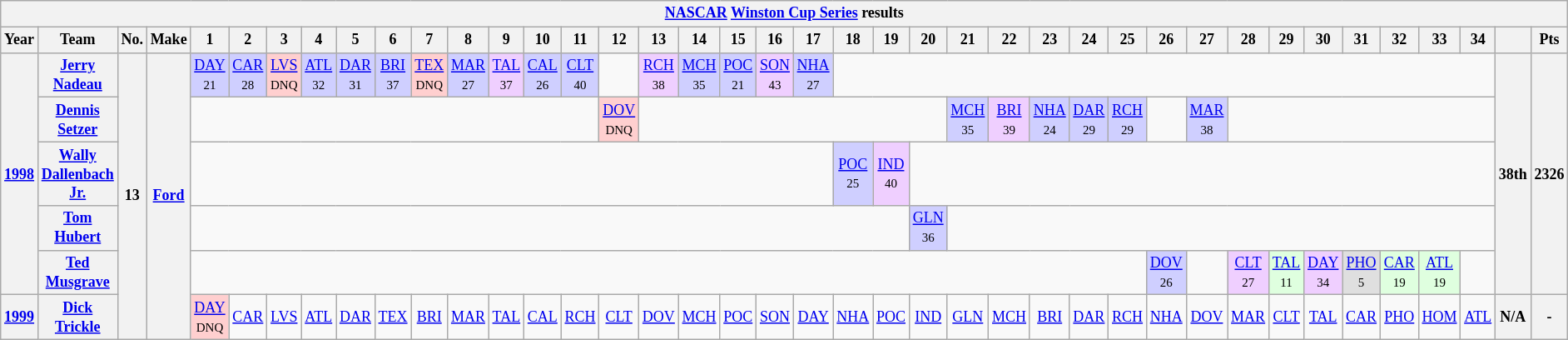<table class="wikitable" style="text-align:center; font-size:75%">
<tr>
<th colspan=45><a href='#'>NASCAR</a> <a href='#'>Winston Cup Series</a> results</th>
</tr>
<tr>
<th>Year</th>
<th>Team</th>
<th>No.</th>
<th>Make</th>
<th>1</th>
<th>2</th>
<th>3</th>
<th>4</th>
<th>5</th>
<th>6</th>
<th>7</th>
<th>8</th>
<th>9</th>
<th>10</th>
<th>11</th>
<th>12</th>
<th>13</th>
<th>14</th>
<th>15</th>
<th>16</th>
<th>17</th>
<th>18</th>
<th>19</th>
<th>20</th>
<th>21</th>
<th>22</th>
<th>23</th>
<th>24</th>
<th>25</th>
<th>26</th>
<th>27</th>
<th>28</th>
<th>29</th>
<th>30</th>
<th>31</th>
<th>32</th>
<th>33</th>
<th>34</th>
<th></th>
<th>Pts</th>
</tr>
<tr>
<th rowspan=5><a href='#'>1998</a></th>
<th><a href='#'>Jerry Nadeau</a></th>
<th rowspan=6>13</th>
<th rowspan=6><a href='#'>Ford</a></th>
<td style="background:#CFCFFF;"><a href='#'>DAY</a><br><small>21</small></td>
<td style="background:#CFCFFF;"><a href='#'>CAR</a><br><small>28</small></td>
<td style="background:#FFCFCF;"><a href='#'>LVS</a><br><small>DNQ</small></td>
<td style="background:#CFCFFF;"><a href='#'>ATL</a><br><small>32</small></td>
<td style="background:#CFCFFF;"><a href='#'>DAR</a><br><small>31</small></td>
<td style="background:#CFCFFF;"><a href='#'>BRI</a><br><small>37</small></td>
<td style="background:#FFCFCF;"><a href='#'>TEX</a><br><small>DNQ</small></td>
<td style="background:#CFCFFF;"><a href='#'>MAR</a><br><small>27</small></td>
<td style="background:#EFCFFF;"><a href='#'>TAL</a><br><small>37</small></td>
<td style="background:#CFCFFF;"><a href='#'>CAL</a><br><small>26</small></td>
<td style="background:#CFCFFF;"><a href='#'>CLT</a><br><small>40</small></td>
<td colspan=1></td>
<td style="background:#EFCFFF;"><a href='#'>RCH</a><br><small>38</small></td>
<td style="background:#CFCFFF;"><a href='#'>MCH</a><br><small>35</small></td>
<td style="background:#CFCFFF;"><a href='#'>POC</a><br><small>21</small></td>
<td style="background:#EFCFFF;"><a href='#'>SON</a><br><small>43</small></td>
<td style="background:#CFCFFF;"><a href='#'>NHA</a><br><small>27</small></td>
<td colspan=17></td>
<th rowspan=5>38th</th>
<th rowspan=5>2326</th>
</tr>
<tr>
<th><a href='#'>Dennis Setzer</a></th>
<td colspan=11></td>
<td style="background:#FFCFCF;"><a href='#'>DOV</a><br><small>DNQ</small></td>
<td colspan=8></td>
<td style="background:#CFCFFF;"><a href='#'>MCH</a><br><small>35</small></td>
<td style="background:#EFCFFF;"><a href='#'>BRI</a><br><small>39</small></td>
<td style="background:#CFCFFF;"><a href='#'>NHA</a><br><small>24</small></td>
<td style="background:#CFCFFF;"><a href='#'>DAR</a><br><small>29</small></td>
<td style="background:#CFCFFF;"><a href='#'>RCH</a><br><small>29</small></td>
<td colspan=1></td>
<td style="background:#CFCFFF;"><a href='#'>MAR</a><br><small>38</small></td>
<td colspan=7></td>
</tr>
<tr>
<th><a href='#'>Wally Dallenbach Jr.</a></th>
<td colspan=17></td>
<td style="background:#CFCFFF;"><a href='#'>POC</a><br><small>25</small></td>
<td style="background:#EFCFFF;"><a href='#'>IND</a><br><small>40</small></td>
<td colspan=15></td>
</tr>
<tr>
<th><a href='#'>Tom Hubert</a></th>
<td colspan=19></td>
<td style="background:#CFCFFF;"><a href='#'>GLN</a><br><small>36</small></td>
<td colspan=14></td>
</tr>
<tr>
<th><a href='#'>Ted Musgrave</a></th>
<td colspan=25></td>
<td style="background:#CFCFFF;"><a href='#'>DOV</a><br><small>26</small></td>
<td colspan=1></td>
<td style="background:#EFCFFF;"><a href='#'>CLT</a><br><small>27</small></td>
<td style="background:#DFFFDF;"><a href='#'>TAL</a><br><small>11</small></td>
<td style="background:#EFCFFF;"><a href='#'>DAY</a><br><small>34</small></td>
<td style="background:#DFDFDF;"><a href='#'>PHO</a><br><small>5</small></td>
<td style="background:#DFFFDF;"><a href='#'>CAR</a><br><small>19</small></td>
<td style="background:#DFFFDF;"><a href='#'>ATL</a><br><small>19</small></td>
<td colspan=1></td>
</tr>
<tr>
<th><a href='#'>1999</a></th>
<th><a href='#'>Dick Trickle</a></th>
<td style="background:#FFCFCF;"><a href='#'>DAY</a><br><small>DNQ</small></td>
<td><a href='#'>CAR</a></td>
<td><a href='#'>LVS</a></td>
<td><a href='#'>ATL</a></td>
<td><a href='#'>DAR</a></td>
<td><a href='#'>TEX</a></td>
<td><a href='#'>BRI</a></td>
<td><a href='#'>MAR</a></td>
<td><a href='#'>TAL</a></td>
<td><a href='#'>CAL</a></td>
<td><a href='#'>RCH</a></td>
<td><a href='#'>CLT</a></td>
<td><a href='#'>DOV</a></td>
<td><a href='#'>MCH</a></td>
<td><a href='#'>POC</a></td>
<td><a href='#'>SON</a></td>
<td><a href='#'>DAY</a></td>
<td><a href='#'>NHA</a></td>
<td><a href='#'>POC</a></td>
<td><a href='#'>IND</a></td>
<td><a href='#'>GLN</a></td>
<td><a href='#'>MCH</a></td>
<td><a href='#'>BRI</a></td>
<td><a href='#'>DAR</a></td>
<td><a href='#'>RCH</a></td>
<td><a href='#'>NHA</a></td>
<td><a href='#'>DOV</a></td>
<td><a href='#'>MAR</a></td>
<td><a href='#'>CLT</a></td>
<td><a href='#'>TAL</a></td>
<td><a href='#'>CAR</a></td>
<td><a href='#'>PHO</a></td>
<td><a href='#'>HOM</a></td>
<td><a href='#'>ATL</a></td>
<th>N/A</th>
<th>-</th>
</tr>
</table>
